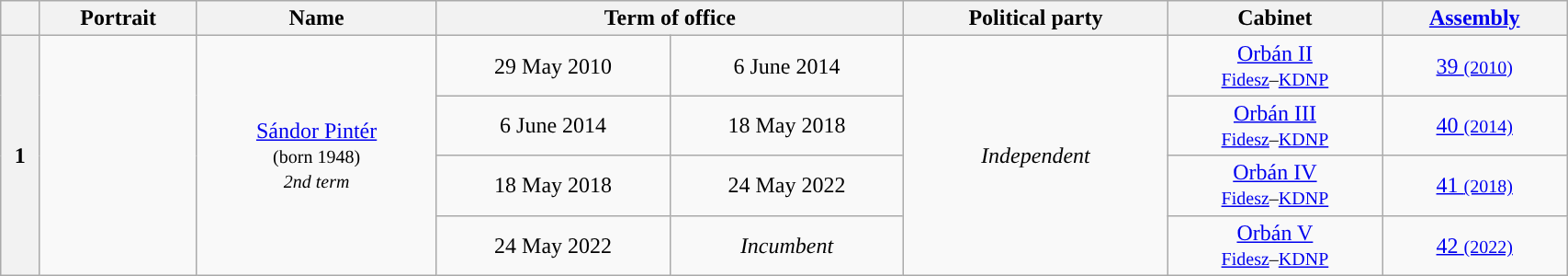<table class="wikitable" style="width:90%; text-align:center;">
<tr>
<th></th>
<th>Portrait</th>
<th>Name<br></th>
<th colspan=2>Term of office</th>
<th>Political party</th>
<th>Cabinet</th>
<th><a href='#'>Assembly</a><br></th>
</tr>
<tr>
<th rowspan="4" style="background:">1</th>
<td rowspan="4"></td>
<td rowspan="4"><a href='#'>Sándor Pintér</a><br><small>(born 1948)<br><em>2nd term</em></small></td>
<td>29 May 2010</td>
<td>6 June 2014</td>
<td rowspan="4"><em>Independent</em></td>
<td><a href='#'>Orbán II</a><br><small><a href='#'>Fidesz</a>–<a href='#'>KDNP</a></small></td>
<td><a href='#'>39 <small>(2010)</small></a></td>
</tr>
<tr>
<td>6 June 2014</td>
<td>18 May 2018</td>
<td><a href='#'>Orbán III</a><br><small><a href='#'>Fidesz</a>–<a href='#'>KDNP</a></small></td>
<td><a href='#'>40 <small>(2014)</small></a></td>
</tr>
<tr>
<td>18 May 2018</td>
<td>24 May 2022</td>
<td><a href='#'>Orbán IV</a><br><small><a href='#'>Fidesz</a>–<a href='#'>KDNP</a></small></td>
<td><a href='#'>41 <small>(2018)</small></a></td>
</tr>
<tr>
<td>24 May 2022</td>
<td><em>Incumbent</em></td>
<td><a href='#'>Orbán V</a><br><small><a href='#'>Fidesz</a>–<a href='#'>KDNP</a></small></td>
<td><a href='#'>42 <small>(2022)</small></a></td>
</tr>
</table>
